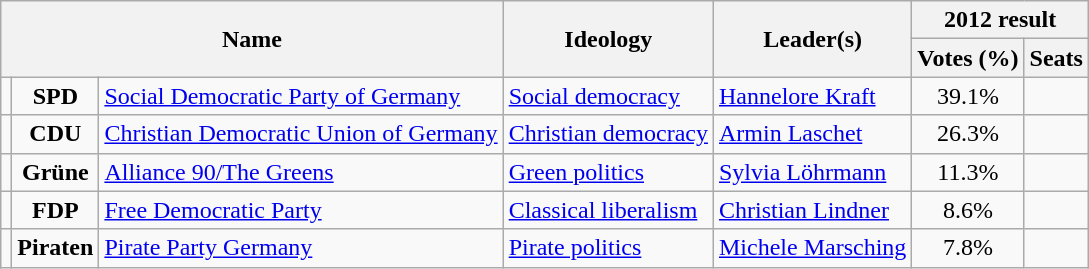<table class="wikitable">
<tr>
<th rowspan=2 colspan=3>Name</th>
<th rowspan=2>Ideology</th>
<th rowspan=2>Leader(s)</th>
<th colspan=2>2012 result</th>
</tr>
<tr>
<th>Votes (%)</th>
<th>Seats</th>
</tr>
<tr>
<td bgcolor=></td>
<td align=center><strong>SPD</strong></td>
<td><a href='#'>Social Democratic Party of Germany</a><br></td>
<td><a href='#'>Social democracy</a></td>
<td><a href='#'>Hannelore Kraft</a></td>
<td align=center>39.1%</td>
<td></td>
</tr>
<tr>
<td bgcolor=></td>
<td align=center><strong>CDU</strong></td>
<td><a href='#'>Christian Democratic Union of Germany</a><br></td>
<td><a href='#'>Christian democracy</a></td>
<td><a href='#'>Armin Laschet</a></td>
<td align=center>26.3%</td>
<td></td>
</tr>
<tr>
<td bgcolor=></td>
<td align=center><strong>Grüne</strong></td>
<td><a href='#'>Alliance 90/The Greens</a><br></td>
<td><a href='#'>Green politics</a></td>
<td><a href='#'>Sylvia Löhrmann</a></td>
<td align=center>11.3%</td>
<td></td>
</tr>
<tr>
<td bgcolor=></td>
<td align=center><strong>FDP</strong></td>
<td><a href='#'>Free Democratic Party</a><br></td>
<td><a href='#'>Classical liberalism</a></td>
<td><a href='#'>Christian Lindner</a></td>
<td align=center>8.6%</td>
<td></td>
</tr>
<tr>
<td bgcolor=></td>
<td align=center><strong>Piraten</strong></td>
<td><a href='#'>Pirate Party Germany</a><br></td>
<td><a href='#'>Pirate politics</a></td>
<td><a href='#'>Michele Marsching</a></td>
<td align=center>7.8%</td>
<td></td>
</tr>
</table>
